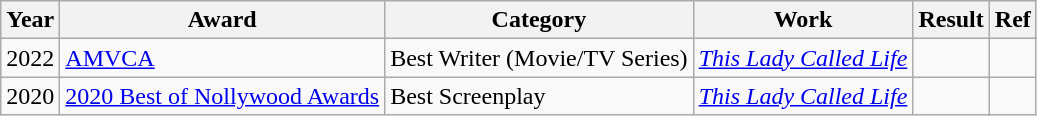<table class="wikitable plainrowheaders sortable">
<tr>
<th>Year</th>
<th>Award</th>
<th>Category</th>
<th>Work</th>
<th>Result</th>
<th>Ref</th>
</tr>
<tr>
<td>2022</td>
<td><a href='#'>AMVCA</a></td>
<td>Best Writer (Movie/TV Series)</td>
<td><em><a href='#'>This Lady Called Life</a></em></td>
<td></td>
<td></td>
</tr>
<tr>
<td>2020</td>
<td><a href='#'>2020 Best of Nollywood Awards</a></td>
<td>Best Screenplay</td>
<td><em><a href='#'>This Lady Called Life</a></em></td>
<td></td>
<td></td>
</tr>
</table>
